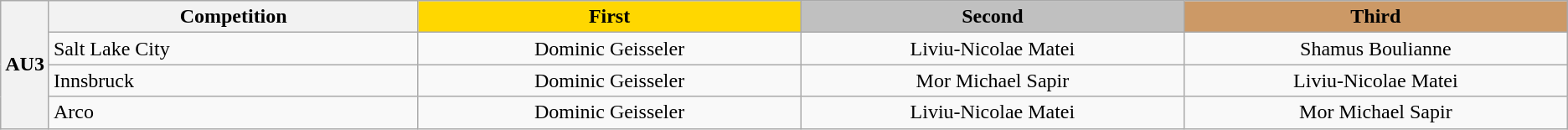<table class="wikitable" style="text-align:center;">
<tr>
<th rowspan="4" width="1%">AU3</th>
<th width="24%">Competition</th>
<th width="25%" style="background: gold">First</th>
<th width="25%" style="background: silver">Second</th>
<th width="25%" style="background: #cc9966">Third</th>
</tr>
<tr>
<td style="text-align:left"> Salt Lake City</td>
<td> Dominic Geisseler</td>
<td> Liviu-Nicolae Matei</td>
<td> Shamus Boulianne</td>
</tr>
<tr>
<td style="text-align:left"> Innsbruck</td>
<td> Dominic Geisseler</td>
<td> Mor Michael Sapir</td>
<td> Liviu-Nicolae Matei</td>
</tr>
<tr>
<td style="text-align:left"> Arco</td>
<td> Dominic Geisseler</td>
<td> Liviu-Nicolae Matei</td>
<td> Mor Michael Sapir</td>
</tr>
</table>
